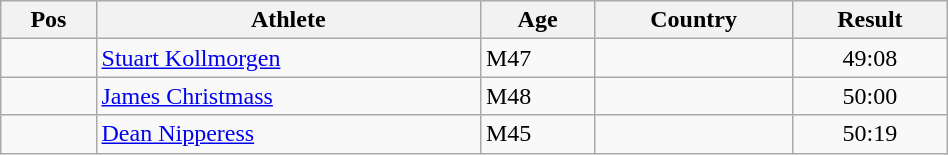<table class="wikitable"  style="text-align:center; width:50%;">
<tr>
<th>Pos</th>
<th>Athlete</th>
<th>Age</th>
<th>Country</th>
<th>Result</th>
</tr>
<tr>
<td align=center></td>
<td align=left><a href='#'>Stuart Kollmorgen</a></td>
<td align=left>M47</td>
<td align=left></td>
<td>49:08</td>
</tr>
<tr>
<td align=center></td>
<td align=left><a href='#'>James Christmass</a></td>
<td align=left>M48</td>
<td align=left></td>
<td>50:00</td>
</tr>
<tr>
<td align=center></td>
<td align=left><a href='#'>Dean Nipperess</a></td>
<td align=left>M45</td>
<td align=left></td>
<td>50:19</td>
</tr>
</table>
